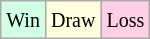<table class="wikitable">
<tr>
<td style="background-color: #d0ffe3;"><small>Win</small></td>
<td style="background-color: #ffffdd;"><small>Draw</small></td>
<td style="background-color: #ffd0e3;"><small>Loss</small></td>
</tr>
</table>
